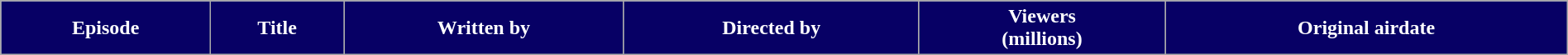<table class="wikitable plainrowheaders" style="width:100%;">
<tr style="color:#fff;">
<th style="background:#070065;">Episode</th>
<th style="background:#070065;">Title</th>
<th style="background:#070065;">Written by</th>
<th style="background:#070065;">Directed by</th>
<th style="background:#070065;">Viewers<br>(millions)</th>
<th style="background:#070065;">Original airdate<br>








</th>
</tr>
</table>
